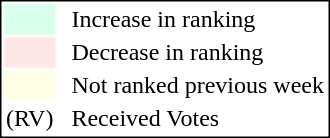<table style="border:1px solid black;">
<tr>
<td style="background:#D8FFEB; width:20px;"></td>
<td> </td>
<td>Increase in ranking</td>
</tr>
<tr>
<td style="background:#FFE6E6; width:20px;"></td>
<td> </td>
<td>Decrease in ranking</td>
</tr>
<tr>
<td style="background:#FFFFE6; width:20px;"></td>
<td> </td>
<td>Not ranked previous week</td>
</tr>
<tr>
<td>(RV)</td>
<td> </td>
<td>Received Votes</td>
</tr>
</table>
